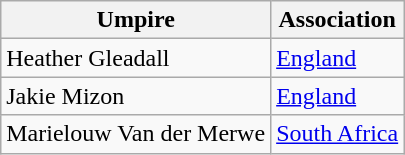<table class="wikitable collapsible">
<tr>
<th>Umpire</th>
<th>Association</th>
</tr>
<tr>
<td>Heather Gleadall</td>
<td><a href='#'>England</a></td>
</tr>
<tr>
<td>Jakie Mizon</td>
<td><a href='#'>England</a></td>
</tr>
<tr>
<td>Marielouw Van der Merwe</td>
<td><a href='#'>South Africa</a></td>
</tr>
</table>
